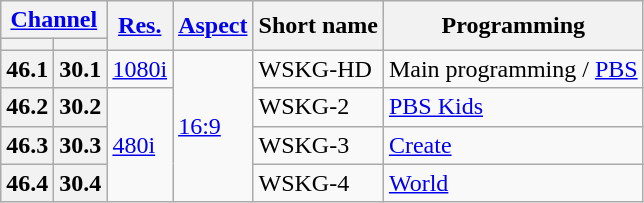<table class="wikitable">
<tr>
<th scope = "col" colspan="2"><a href='#'>Channel</a></th>
<th scope = "col" rowspan="2"><a href='#'>Res.</a></th>
<th scope = "col" rowspan="2"><a href='#'>Aspect</a></th>
<th scope = "col" rowspan="2">Short name</th>
<th scope = "col" rowspan="2">Programming</th>
</tr>
<tr>
<th scope = "col"></th>
<th></th>
</tr>
<tr>
<th scope = "row">46.1</th>
<th>30.1</th>
<td><a href='#'>1080i</a></td>
<td rowspan=4><a href='#'>16:9</a></td>
<td>WSKG-HD</td>
<td>Main programming / <a href='#'>PBS</a></td>
</tr>
<tr>
<th scope = "row">46.2</th>
<th>30.2</th>
<td rowspan=3><a href='#'>480i</a></td>
<td>WSKG-2</td>
<td><a href='#'>PBS Kids</a></td>
</tr>
<tr>
<th scope = "row">46.3</th>
<th>30.3</th>
<td>WSKG-3</td>
<td><a href='#'>Create</a></td>
</tr>
<tr>
<th scope = "row">46.4</th>
<th>30.4</th>
<td>WSKG-4</td>
<td><a href='#'>World</a></td>
</tr>
</table>
